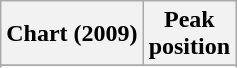<table class="wikitable sortable">
<tr>
<th align="left">Chart (2009)</th>
<th align="center">Peak<br>position</th>
</tr>
<tr>
</tr>
<tr>
</tr>
<tr>
</tr>
<tr>
</tr>
</table>
